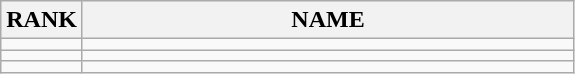<table class="wikitable">
<tr>
<th>RANK</th>
<th style="width: 20em">NAME</th>
</tr>
<tr>
<td align="center"></td>
<td></td>
</tr>
<tr>
<td align="center"></td>
<td></td>
</tr>
<tr>
<td align="center"></td>
<td></td>
</tr>
</table>
